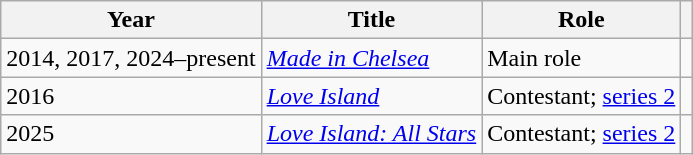<table class="wikitable">
<tr>
<th>Year</th>
<th>Title</th>
<th>Role</th>
<th></th>
</tr>
<tr>
<td>2014, 2017, 2024–present</td>
<td><em><a href='#'>Made in Chelsea</a></em></td>
<td>Main role</td>
<td align="center"></td>
</tr>
<tr>
<td>2016</td>
<td><em><a href='#'>Love Island</a></em></td>
<td>Contestant; <a href='#'>series 2</a></td>
<td align="center"></td>
</tr>
<tr>
<td>2025</td>
<td><em><a href='#'>Love Island: All Stars</a></em></td>
<td>Contestant; <a href='#'>series 2</a></td>
<td align="center"></td>
</tr>
</table>
